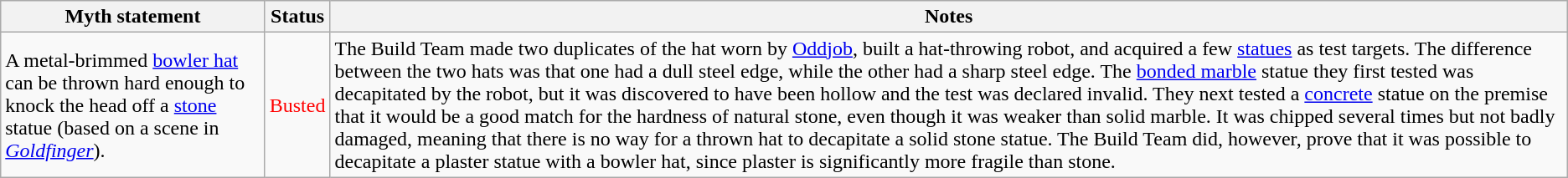<table class="wikitable plainrowheaders">
<tr>
<th>Myth statement</th>
<th>Status</th>
<th>Notes</th>
</tr>
<tr>
<td>A metal-brimmed <a href='#'>bowler hat</a> can be thrown hard enough to knock the head off a <a href='#'>stone</a> statue (based on a scene in <em><a href='#'>Goldfinger</a></em>).</td>
<td style="color:red">Busted</td>
<td>The Build Team made two duplicates of the hat worn by <a href='#'>Oddjob</a>, built a hat-throwing robot, and acquired a few <a href='#'>statues</a> as test targets. The difference between the two hats was that one had a dull steel edge, while the other had a sharp steel edge. The <a href='#'>bonded marble</a> statue they first tested was decapitated by the robot, but it was discovered to have been hollow and the test was declared invalid. They next tested a <a href='#'>concrete</a> statue on the premise that it would be a good match for the hardness of natural stone, even though it was weaker than solid marble. It was chipped several times but not badly damaged, meaning that there is no way for a thrown hat to decapitate a solid stone statue. The Build Team did, however, prove that it was possible to decapitate a plaster statue with a bowler hat, since plaster is significantly more fragile than stone.</td>
</tr>
</table>
